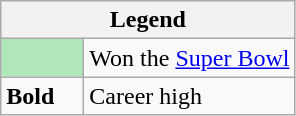<table class="wikitable">
<tr>
<th colspan="2">Legend</th>
</tr>
<tr>
<td style="background:#afe6ba; width:3em;"></td>
<td>Won the <a href='#'>Super Bowl</a></td>
</tr>
<tr>
<td><strong>Bold</strong></td>
<td>Career high</td>
</tr>
</table>
